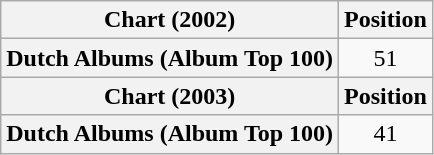<table class="wikitable plainrowheaders" style="text-align:center">
<tr>
<th scope="col">Chart (2002)</th>
<th scope="col">Position</th>
</tr>
<tr>
<th scope="row">Dutch Albums (Album Top 100)</th>
<td>51</td>
</tr>
<tr>
<th scope="col">Chart (2003)</th>
<th scope="col">Position</th>
</tr>
<tr>
<th scope="row">Dutch Albums (Album Top 100)</th>
<td>41</td>
</tr>
</table>
